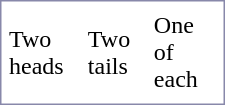<table width="150" cellpadding="3" style="background: #ffffff; margin-bottom: 3px; border: 1px solid #8888aa">
<tr>
</tr>
<tr>
<td>Two heads</td>
<td>Two tails</td>
<td>One of each</td>
</tr>
<tr>
</tr>
</table>
